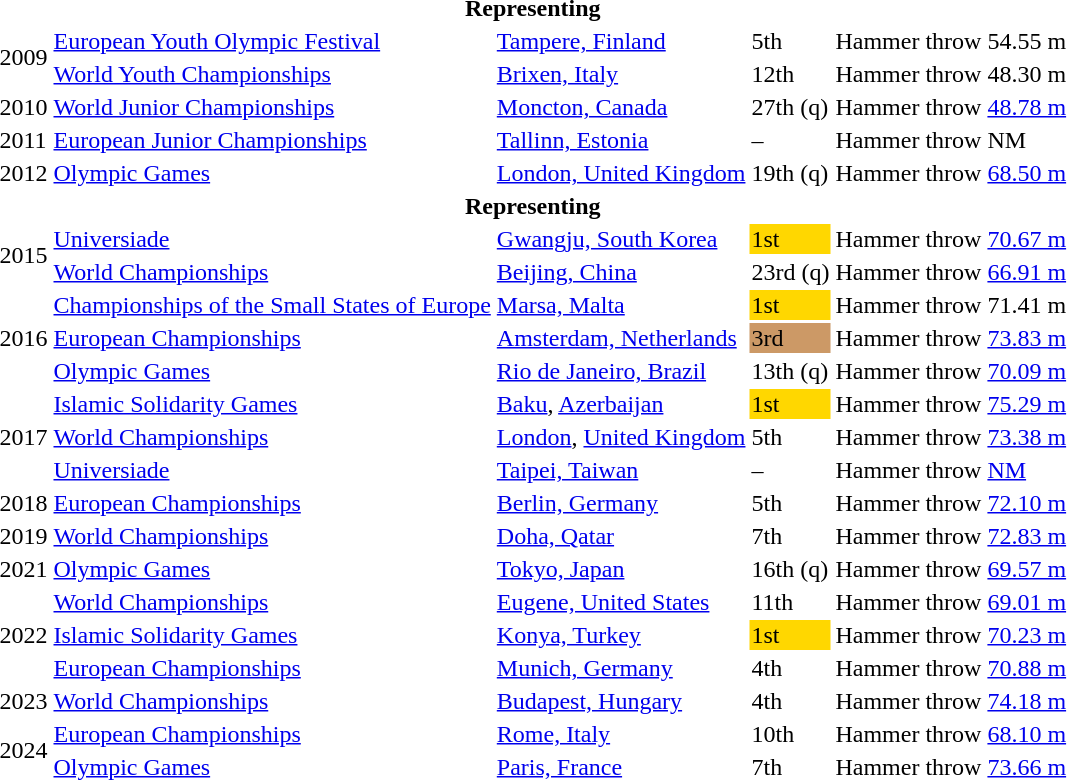<table>
<tr>
<th colspan="6">Representing </th>
</tr>
<tr>
<td rowspan=2>2009</td>
<td><a href='#'>European Youth Olympic Festival</a></td>
<td><a href='#'>Tampere, Finland</a></td>
<td>5th</td>
<td>Hammer throw</td>
<td>54.55 m</td>
</tr>
<tr>
<td><a href='#'>World Youth Championships</a></td>
<td><a href='#'>Brixen, Italy</a></td>
<td>12th</td>
<td>Hammer throw</td>
<td>48.30 m</td>
</tr>
<tr>
<td>2010</td>
<td><a href='#'>World Junior Championships</a></td>
<td><a href='#'>Moncton, Canada</a></td>
<td>27th (q)</td>
<td>Hammer throw</td>
<td><a href='#'>48.78 m</a></td>
</tr>
<tr>
<td>2011</td>
<td><a href='#'>European Junior Championships</a></td>
<td><a href='#'>Tallinn, Estonia</a></td>
<td>–</td>
<td>Hammer throw</td>
<td>NM</td>
</tr>
<tr>
<td>2012</td>
<td><a href='#'>Olympic Games</a></td>
<td><a href='#'>London, United Kingdom</a></td>
<td>19th (q)</td>
<td>Hammer throw</td>
<td><a href='#'>68.50 m</a></td>
</tr>
<tr>
<th colspan="6">Representing </th>
</tr>
<tr>
<td rowspan=2>2015</td>
<td><a href='#'>Universiade</a></td>
<td><a href='#'>Gwangju, South Korea</a></td>
<td bgcolor=gold>1st</td>
<td>Hammer throw</td>
<td><a href='#'>70.67 m</a></td>
</tr>
<tr>
<td><a href='#'>World Championships</a></td>
<td><a href='#'>Beijing, China</a></td>
<td>23rd (q)</td>
<td>Hammer throw</td>
<td><a href='#'>66.91 m</a></td>
</tr>
<tr>
<td rowspan=3–>2016</td>
<td><a href='#'>Championships of the Small States of Europe</a></td>
<td><a href='#'>Marsa, Malta</a></td>
<td bgcolor=gold>1st</td>
<td>Hammer throw</td>
<td>71.41 m</td>
</tr>
<tr –>
<td><a href='#'>European Championships</a></td>
<td><a href='#'>Amsterdam, Netherlands</a></td>
<td bgcolor=cc9966>3rd</td>
<td>Hammer throw</td>
<td><a href='#'>73.83 m</a></td>
</tr>
<tr>
<td><a href='#'>Olympic Games</a></td>
<td><a href='#'>Rio de Janeiro, Brazil</a></td>
<td>13th (q)</td>
<td>Hammer throw</td>
<td><a href='#'>70.09 m</a></td>
</tr>
<tr>
<td rowspan=3>2017</td>
<td><a href='#'>Islamic Solidarity Games</a></td>
<td><a href='#'>Baku</a>, <a href='#'>Azerbaijan</a></td>
<td bgcolor=gold>1st</td>
<td>Hammer throw</td>
<td><a href='#'>75.29 m</a></td>
</tr>
<tr>
<td><a href='#'>World Championships</a></td>
<td><a href='#'>London</a>, <a href='#'>United Kingdom</a></td>
<td>5th</td>
<td>Hammer throw</td>
<td><a href='#'>73.38 m</a></td>
</tr>
<tr>
<td><a href='#'>Universiade</a></td>
<td><a href='#'>Taipei, Taiwan</a></td>
<td>–</td>
<td>Hammer throw</td>
<td><a href='#'>NM</a></td>
</tr>
<tr>
<td>2018</td>
<td><a href='#'>European Championships</a></td>
<td><a href='#'>Berlin, Germany</a></td>
<td>5th</td>
<td>Hammer throw</td>
<td><a href='#'>72.10 m</a></td>
</tr>
<tr>
<td>2019</td>
<td><a href='#'>World Championships</a></td>
<td><a href='#'>Doha, Qatar</a></td>
<td>7th</td>
<td>Hammer throw</td>
<td><a href='#'>72.83 m</a></td>
</tr>
<tr>
<td>2021</td>
<td><a href='#'>Olympic Games</a></td>
<td><a href='#'>Tokyo, Japan</a></td>
<td>16th (q)</td>
<td>Hammer throw</td>
<td><a href='#'>69.57 m</a></td>
</tr>
<tr>
<td rowspan=3>2022</td>
<td><a href='#'>World Championships</a></td>
<td><a href='#'>Eugene, United States</a></td>
<td>11th</td>
<td>Hammer throw</td>
<td><a href='#'>69.01 m</a></td>
</tr>
<tr>
<td><a href='#'>Islamic Solidarity Games</a></td>
<td><a href='#'>Konya, Turkey</a></td>
<td bgcolor=gold>1st</td>
<td>Hammer throw</td>
<td><a href='#'>70.23 m</a></td>
</tr>
<tr>
<td><a href='#'>European Championships</a></td>
<td><a href='#'>Munich, Germany</a></td>
<td>4th</td>
<td>Hammer throw</td>
<td><a href='#'>70.88 m</a></td>
</tr>
<tr>
<td>2023</td>
<td><a href='#'>World Championships</a></td>
<td><a href='#'>Budapest, Hungary</a></td>
<td>4th</td>
<td>Hammer throw</td>
<td><a href='#'>74.18 m</a></td>
</tr>
<tr>
<td rowspan=2>2024</td>
<td><a href='#'>European Championships</a></td>
<td><a href='#'>Rome, Italy</a></td>
<td>10th</td>
<td>Hammer throw</td>
<td><a href='#'>68.10 m</a></td>
</tr>
<tr>
<td><a href='#'>Olympic Games</a></td>
<td><a href='#'>Paris, France</a></td>
<td>7th</td>
<td>Hammer throw</td>
<td><a href='#'>73.66 m</a></td>
</tr>
</table>
